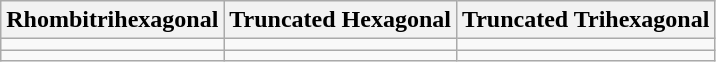<table class="wikitable">
<tr>
<th>Rhombitrihexagonal</th>
<th>Truncated Hexagonal</th>
<th>Truncated Trihexagonal</th>
</tr>
<tr>
<td></td>
<td></td>
<td></td>
</tr>
<tr>
<td></td>
<td></td>
<td></td>
</tr>
</table>
